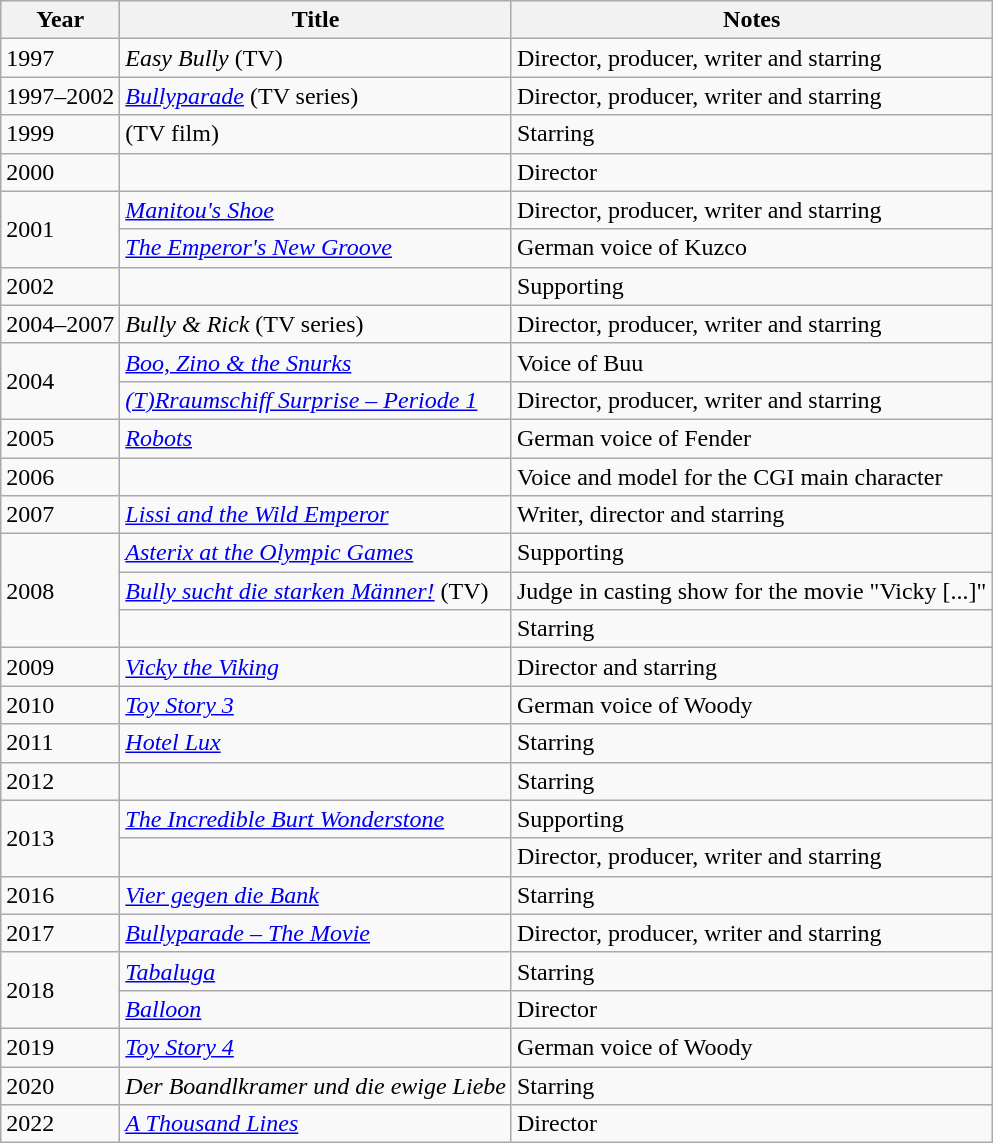<table class="wikitable">
<tr>
<th>Year</th>
<th>Title</th>
<th>Notes</th>
</tr>
<tr>
<td>1997</td>
<td><em>Easy Bully</em> (TV)</td>
<td>Director, producer, writer and starring</td>
</tr>
<tr>
<td>1997–2002</td>
<td><em><a href='#'>Bullyparade</a></em> (TV series)</td>
<td>Director, producer, writer and starring</td>
</tr>
<tr>
<td>1999</td>
<td><em></em> (TV film)</td>
<td>Starring</td>
</tr>
<tr>
<td>2000</td>
<td><em></em></td>
<td>Director</td>
</tr>
<tr>
<td rowspan="2">2001</td>
<td><em><a href='#'>Manitou's Shoe</a></em></td>
<td>Director, producer, writer and starring</td>
</tr>
<tr>
<td><em><a href='#'>The Emperor's New Groove</a></em></td>
<td>German voice of Kuzco</td>
</tr>
<tr>
<td>2002</td>
<td><em></em></td>
<td>Supporting</td>
</tr>
<tr>
<td>2004–2007</td>
<td><em>Bully & Rick</em> (TV series)</td>
<td>Director, producer, writer and starring</td>
</tr>
<tr>
<td rowspan="2">2004</td>
<td><em><a href='#'>Boo, Zino & the Snurks</a></em></td>
<td>Voice of Buu</td>
</tr>
<tr>
<td><em><a href='#'>(T)Rraumschiff Surprise – Periode 1</a></em></td>
<td>Director, producer, writer and starring</td>
</tr>
<tr>
<td>2005</td>
<td><em><a href='#'>Robots</a></em></td>
<td>German voice of Fender</td>
</tr>
<tr>
<td>2006</td>
<td><em></em></td>
<td>Voice and model for the CGI main character</td>
</tr>
<tr>
<td>2007</td>
<td><em><a href='#'>Lissi and the Wild Emperor</a></em></td>
<td>Writer, director and starring</td>
</tr>
<tr>
<td rowspan="3">2008</td>
<td><em><a href='#'>Asterix at the Olympic Games</a></em></td>
<td>Supporting</td>
</tr>
<tr>
<td><em><a href='#'>Bully sucht die starken Männer!</a></em> (TV)</td>
<td>Judge in casting show for the movie "Vicky [...]"</td>
</tr>
<tr>
<td><em></em></td>
<td>Starring</td>
</tr>
<tr>
<td>2009</td>
<td><em><a href='#'>Vicky the Viking</a></em></td>
<td>Director and starring</td>
</tr>
<tr>
<td>2010</td>
<td><em><a href='#'>Toy Story 3</a></em></td>
<td>German voice of Woody</td>
</tr>
<tr>
<td>2011</td>
<td><em><a href='#'>Hotel Lux</a></em></td>
<td>Starring</td>
</tr>
<tr>
<td>2012</td>
<td><em></em></td>
<td>Starring</td>
</tr>
<tr>
<td rowspan="2">2013</td>
<td><em><a href='#'>The Incredible Burt Wonderstone</a></em></td>
<td>Supporting</td>
</tr>
<tr>
<td><em></em></td>
<td>Director, producer, writer and starring</td>
</tr>
<tr>
<td>2016</td>
<td><em><a href='#'>Vier gegen die Bank</a></em></td>
<td>Starring</td>
</tr>
<tr>
<td>2017</td>
<td><em><a href='#'>Bullyparade – The Movie</a></em></td>
<td>Director, producer, writer and starring</td>
</tr>
<tr>
<td rowspan="2">2018</td>
<td><em><a href='#'>Tabaluga</a></em></td>
<td>Starring</td>
</tr>
<tr>
<td><em><a href='#'>Balloon</a></em></td>
<td>Director</td>
</tr>
<tr>
<td>2019</td>
<td><em><a href='#'>Toy Story 4</a></em></td>
<td>German voice of Woody</td>
</tr>
<tr>
<td>2020</td>
<td><em>Der Boandlkramer und die ewige Liebe</em></td>
<td>Starring</td>
</tr>
<tr>
<td>2022</td>
<td><em><a href='#'>A Thousand Lines</a></em></td>
<td>Director</td>
</tr>
</table>
